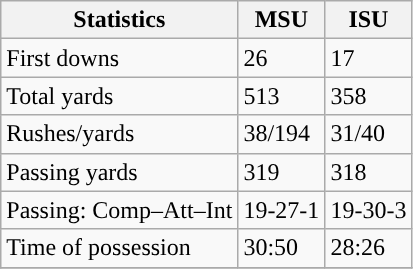<table class="wikitable" style="float: left;">
<tr>
<th>Statistics</th>
<th>MSU</th>
<th>ISU</th>
</tr>
<tr>
<td>First downs</td>
<td>26</td>
<td>17</td>
</tr>
<tr>
<td>Total yards</td>
<td>513</td>
<td>358</td>
</tr>
<tr>
<td>Rushes/yards</td>
<td>38/194</td>
<td>31/40</td>
</tr>
<tr>
<td>Passing yards</td>
<td>319</td>
<td>318</td>
</tr>
<tr>
<td>Passing: Comp–Att–Int</td>
<td>19-27-1</td>
<td>19-30-3</td>
</tr>
<tr>
<td>Time of possession</td>
<td>30:50</td>
<td>28:26</td>
</tr>
<tr>
</tr>
</table>
